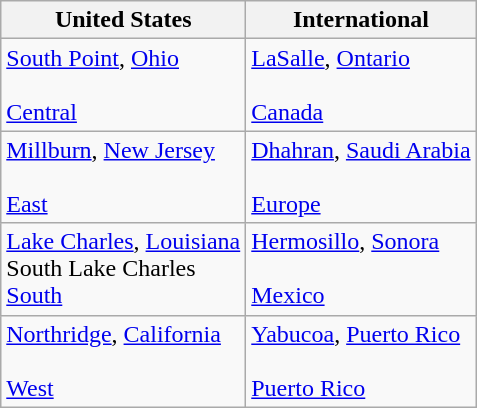<table class="wikitable">
<tr>
<th>United States</th>
<th>International</th>
</tr>
<tr>
<td> <a href='#'>South Point</a>, <a href='#'>Ohio</a><br><br><a href='#'>Central</a></td>
<td> <a href='#'>LaSalle</a>, <a href='#'>Ontario</a><br><br><a href='#'>Canada</a></td>
</tr>
<tr>
<td> <a href='#'>Millburn</a>, <a href='#'>New Jersey</a><br><br><a href='#'>East</a></td>
<td> <a href='#'>Dhahran</a>, <a href='#'>Saudi Arabia</a><br><br><a href='#'>Europe</a></td>
</tr>
<tr>
<td> <a href='#'>Lake Charles</a>, <a href='#'>Louisiana</a><br>South Lake Charles<br><a href='#'>South</a></td>
<td> <a href='#'>Hermosillo</a>, <a href='#'>Sonora</a><br><br><a href='#'>Mexico</a></td>
</tr>
<tr>
<td> <a href='#'>Northridge</a>, <a href='#'>California</a><br><br><a href='#'>West</a></td>
<td> <a href='#'>Yabucoa</a>, <a href='#'>Puerto Rico</a><br><br><a href='#'>Puerto Rico</a></td>
</tr>
</table>
